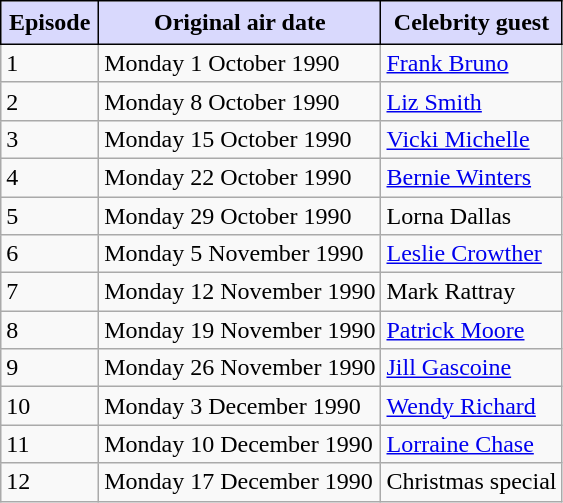<table class="wikitable">
<tr>
<th style="border: 1px solid black; padding: 5px; background: #d9d9fdff;">Episode</th>
<th style="border: 1px solid black; padding: 5px; background: #d9d9fdff;">Original air date</th>
<th style="border: 1px solid black; padding: 5px; background: #d9d9fdff;">Celebrity guest</th>
</tr>
<tr>
<td>1</td>
<td>Monday 1 October 1990</td>
<td><a href='#'>Frank Bruno</a></td>
</tr>
<tr>
<td>2</td>
<td>Monday 8 October 1990</td>
<td><a href='#'>Liz Smith</a></td>
</tr>
<tr>
<td>3</td>
<td>Monday 15 October 1990</td>
<td><a href='#'>Vicki Michelle</a></td>
</tr>
<tr>
<td>4</td>
<td>Monday 22 October 1990</td>
<td><a href='#'>Bernie Winters</a></td>
</tr>
<tr>
<td>5</td>
<td>Monday 29 October 1990</td>
<td>Lorna Dallas</td>
</tr>
<tr>
<td>6</td>
<td>Monday 5 November 1990</td>
<td><a href='#'>Leslie Crowther</a></td>
</tr>
<tr>
<td>7</td>
<td>Monday 12 November 1990</td>
<td>Mark Rattray</td>
</tr>
<tr>
<td>8</td>
<td>Monday 19 November 1990</td>
<td><a href='#'>Patrick Moore</a></td>
</tr>
<tr>
<td>9</td>
<td>Monday 26 November 1990</td>
<td><a href='#'>Jill Gascoine</a></td>
</tr>
<tr>
<td>10</td>
<td>Monday 3 December 1990</td>
<td><a href='#'>Wendy Richard</a></td>
</tr>
<tr>
<td>11</td>
<td>Monday 10 December 1990</td>
<td><a href='#'>Lorraine Chase</a></td>
</tr>
<tr>
<td>12</td>
<td>Monday 17 December 1990</td>
<td>Christmas special</td>
</tr>
</table>
